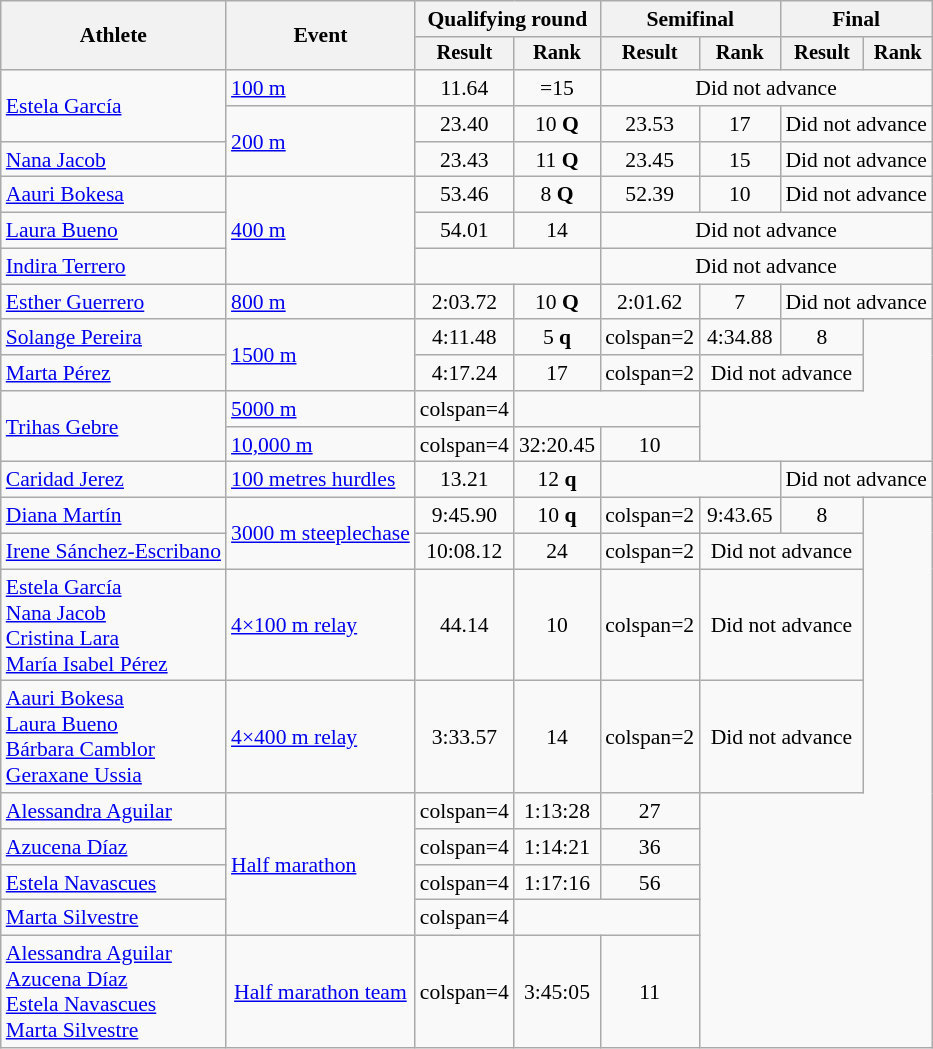<table class="wikitable" style="font-size:90%">
<tr>
<th rowspan="2">Athlete</th>
<th rowspan="2">Event</th>
<th colspan="2">Qualifying round</th>
<th colspan="2">Semifinal</th>
<th colspan="2">Final</th>
</tr>
<tr style="font-size:95%">
<th>Result</th>
<th>Rank</th>
<th>Result</th>
<th>Rank</th>
<th>Result</th>
<th>Rank</th>
</tr>
<tr align=center>
<td align=left rowspan=2><a href='#'>Estela García</a></td>
<td align=left><a href='#'>100 m</a></td>
<td>11.64</td>
<td>=15</td>
<td colspan=4>Did not advance</td>
</tr>
<tr align=center>
<td align=left rowspan=2><a href='#'>200 m</a></td>
<td>23.40</td>
<td>10 <strong>Q</strong></td>
<td>23.53</td>
<td>17</td>
<td colspan=2>Did not advance</td>
</tr>
<tr align=center>
<td align=left><a href='#'>Nana Jacob</a></td>
<td>23.43</td>
<td>11 <strong>Q</strong></td>
<td>23.45</td>
<td>15</td>
<td colspan=2>Did not advance</td>
</tr>
<tr align=center>
<td align=left><a href='#'>Aauri Bokesa</a></td>
<td align=left rowspan=3><a href='#'>400 m</a></td>
<td>53.46</td>
<td>8 <strong>Q</strong></td>
<td>52.39 <strong></strong></td>
<td>10</td>
<td colspan=2>Did not advance</td>
</tr>
<tr align=center>
<td align=left><a href='#'>Laura Bueno</a></td>
<td>54.01</td>
<td>14</td>
<td colspan=4>Did not advance</td>
</tr>
<tr align=center>
<td align=left><a href='#'>Indira Terrero</a></td>
<td colspan=2></td>
<td colspan=4>Did not advance</td>
</tr>
<tr align=center>
<td align=left><a href='#'>Esther Guerrero</a></td>
<td align=left><a href='#'>800 m</a></td>
<td>2:03.72</td>
<td>10 <strong>Q</strong></td>
<td>2:01.62</td>
<td>7</td>
<td colspan=2>Did not advance</td>
</tr>
<tr align=center>
<td align=left><a href='#'>Solange Pereira</a></td>
<td align=left rowspan=2><a href='#'>1500 m</a></td>
<td>4:11.48</td>
<td>5 <strong>q</strong></td>
<td>colspan=2 </td>
<td>4:34.88</td>
<td>8</td>
</tr>
<tr align=center>
<td align=left><a href='#'>Marta Pérez</a></td>
<td>4:17.24</td>
<td>17</td>
<td>colspan=2 </td>
<td colspan=2>Did not advance</td>
</tr>
<tr align=center>
<td align=left rowspan=2><a href='#'>Trihas Gebre</a></td>
<td align=left><a href='#'>5000 m</a></td>
<td>colspan=4 </td>
<td colspan=2></td>
</tr>
<tr align=center>
<td align=left><a href='#'>10,000 m</a></td>
<td>colspan=4 </td>
<td>32:20.45</td>
<td>10</td>
</tr>
<tr align=center>
<td align=left><a href='#'>Caridad Jerez</a></td>
<td align=left><a href='#'>100 metres hurdles</a></td>
<td>13.21</td>
<td>12 <strong>q</strong></td>
<td colspan=2></td>
<td colspan=2>Did not advance</td>
</tr>
<tr align=center>
<td align=left><a href='#'>Diana Martín</a></td>
<td align=left rowspan=2><a href='#'>3000 m steeplechase</a></td>
<td>9:45.90</td>
<td>10 <strong>q</strong></td>
<td>colspan=2 </td>
<td>9:43.65</td>
<td>8</td>
</tr>
<tr align=center>
<td align=left><a href='#'>Irene Sánchez-Escribano</a></td>
<td>10:08.12</td>
<td>24</td>
<td>colspan=2 </td>
<td colspan=2>Did not advance</td>
</tr>
<tr align=center>
<td align=left><a href='#'>Estela García</a><br><a href='#'>Nana Jacob</a><br><a href='#'>Cristina Lara</a><br><a href='#'>María Isabel Pérez</a></td>
<td align=left><a href='#'>4×100 m relay</a></td>
<td>44.14 <strong></strong></td>
<td>10</td>
<td>colspan=2 </td>
<td colspan=2>Did not advance</td>
</tr>
<tr align=center>
<td align=left><a href='#'>Aauri Bokesa</a><br><a href='#'>Laura Bueno</a><br><a href='#'>Bárbara Camblor</a><br><a href='#'>Geraxane Ussia</a></td>
<td align=left><a href='#'>4×400 m relay</a></td>
<td>3:33.57 <strong></strong></td>
<td>14</td>
<td>colspan=2 </td>
<td colspan=2>Did not advance</td>
</tr>
<tr align=center>
<td align=left><a href='#'>Alessandra Aguilar</a></td>
<td align=left rowspan=4><a href='#'>Half marathon</a></td>
<td>colspan=4 </td>
<td>1:13:28</td>
<td>27</td>
</tr>
<tr align=center>
<td align=left><a href='#'>Azucena Díaz</a></td>
<td>colspan=4 </td>
<td>1:14:21</td>
<td>36</td>
</tr>
<tr align=center>
<td align=left><a href='#'>Estela Navascues</a></td>
<td>colspan=4 </td>
<td>1:17:16</td>
<td>56</td>
</tr>
<tr align=center>
<td align=left><a href='#'>Marta Silvestre</a></td>
<td>colspan=4 </td>
<td colspan=2></td>
</tr>
<tr align=center>
<td align=left><a href='#'>Alessandra Aguilar</a><br><a href='#'>Azucena Díaz</a><br><a href='#'>Estela Navascues</a><br><a href='#'>Marta Silvestre</a></td>
<td><a href='#'>Half marathon team</a></td>
<td>colspan=4 </td>
<td>3:45:05</td>
<td>11</td>
</tr>
</table>
